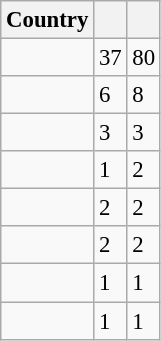<table class="wikitable sortable" style="font-size:95%;">
<tr>
<th>Country</th>
<th></th>
<th></th>
</tr>
<tr>
<td></td>
<td>37</td>
<td>80</td>
</tr>
<tr>
<td></td>
<td>6</td>
<td>8</td>
</tr>
<tr>
<td></td>
<td>3</td>
<td>3</td>
</tr>
<tr>
<td></td>
<td>1</td>
<td>2</td>
</tr>
<tr>
<td></td>
<td>2</td>
<td>2</td>
</tr>
<tr>
<td></td>
<td>2</td>
<td>2</td>
</tr>
<tr>
<td></td>
<td>1</td>
<td>1</td>
</tr>
<tr>
<td></td>
<td>1</td>
<td>1</td>
</tr>
</table>
